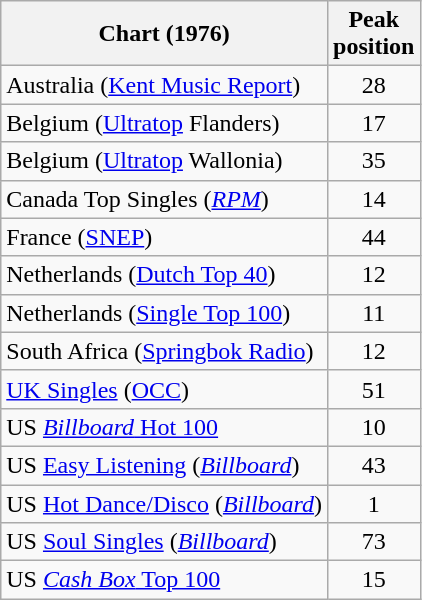<table class="wikitable sortable">
<tr>
<th>Chart (1976)</th>
<th>Peak<br>position</th>
</tr>
<tr>
<td>Australia (<a href='#'>Kent Music Report</a>)</td>
<td style="text-align:center;">28</td>
</tr>
<tr>
<td>Belgium (<a href='#'>Ultratop</a> Flanders)</td>
<td style="text-align:center;">17</td>
</tr>
<tr>
<td>Belgium (<a href='#'>Ultratop</a> Wallonia)</td>
<td style="text-align:center;">35</td>
</tr>
<tr>
<td>Canada Top Singles (<a href='#'><em>RPM</em></a>)</td>
<td style="text-align:center;">14</td>
</tr>
<tr>
<td>France (<a href='#'>SNEP</a>)</td>
<td style="text-align:center;">44</td>
</tr>
<tr>
<td>Netherlands (<a href='#'>Dutch Top 40</a>)</td>
<td style="text-align:center;">12</td>
</tr>
<tr>
<td>Netherlands (<a href='#'>Single Top 100</a>)</td>
<td style="text-align:center;">11</td>
</tr>
<tr>
<td>South Africa (<a href='#'>Springbok Radio</a>)</td>
<td align="center">12</td>
</tr>
<tr>
<td><a href='#'>UK Singles</a> (<a href='#'>OCC</a>)</td>
<td style="text-align:center;">51</td>
</tr>
<tr>
<td>US <a href='#'><em>Billboard</em> Hot 100</a></td>
<td style="text-align:center;">10</td>
</tr>
<tr>
<td>US <a href='#'>Easy Listening</a> (<em><a href='#'>Billboard</a></em>)</td>
<td style="text-align:center;">43</td>
</tr>
<tr>
<td>US <a href='#'>Hot Dance/Disco</a> (<em><a href='#'>Billboard</a></em>)</td>
<td style="text-align:center;">1</td>
</tr>
<tr>
<td>US <a href='#'>Soul Singles</a> (<em><a href='#'>Billboard</a></em>)</td>
<td style="text-align:center;">73</td>
</tr>
<tr>
<td>US <a href='#'><em>Cash Box</em> Top 100</a></td>
<td style="text-align:center;">15</td>
</tr>
</table>
